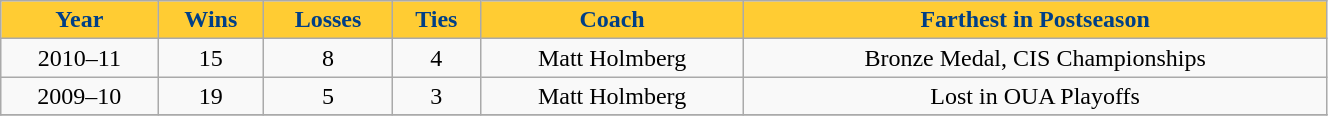<table class="wikitable" width="70%">
<tr align="center"  style=" background:#FFCC33; color:#003F87; ">
<td><strong>Year</strong></td>
<td><strong>Wins</strong></td>
<td><strong>Losses</strong></td>
<td><strong>Ties</strong></td>
<td><strong>Coach</strong></td>
<td><strong>Farthest in Postseason</strong></td>
</tr>
<tr align="center" bgcolor="">
<td>2010–11</td>
<td>15</td>
<td>8</td>
<td>4</td>
<td>Matt Holmberg</td>
<td>Bronze Medal, CIS Championships</td>
</tr>
<tr align="center" bgcolor="">
<td>2009–10</td>
<td>19</td>
<td>5</td>
<td>3</td>
<td>Matt Holmberg</td>
<td>Lost in OUA Playoffs</td>
</tr>
<tr align="center" bgcolor="">
</tr>
</table>
